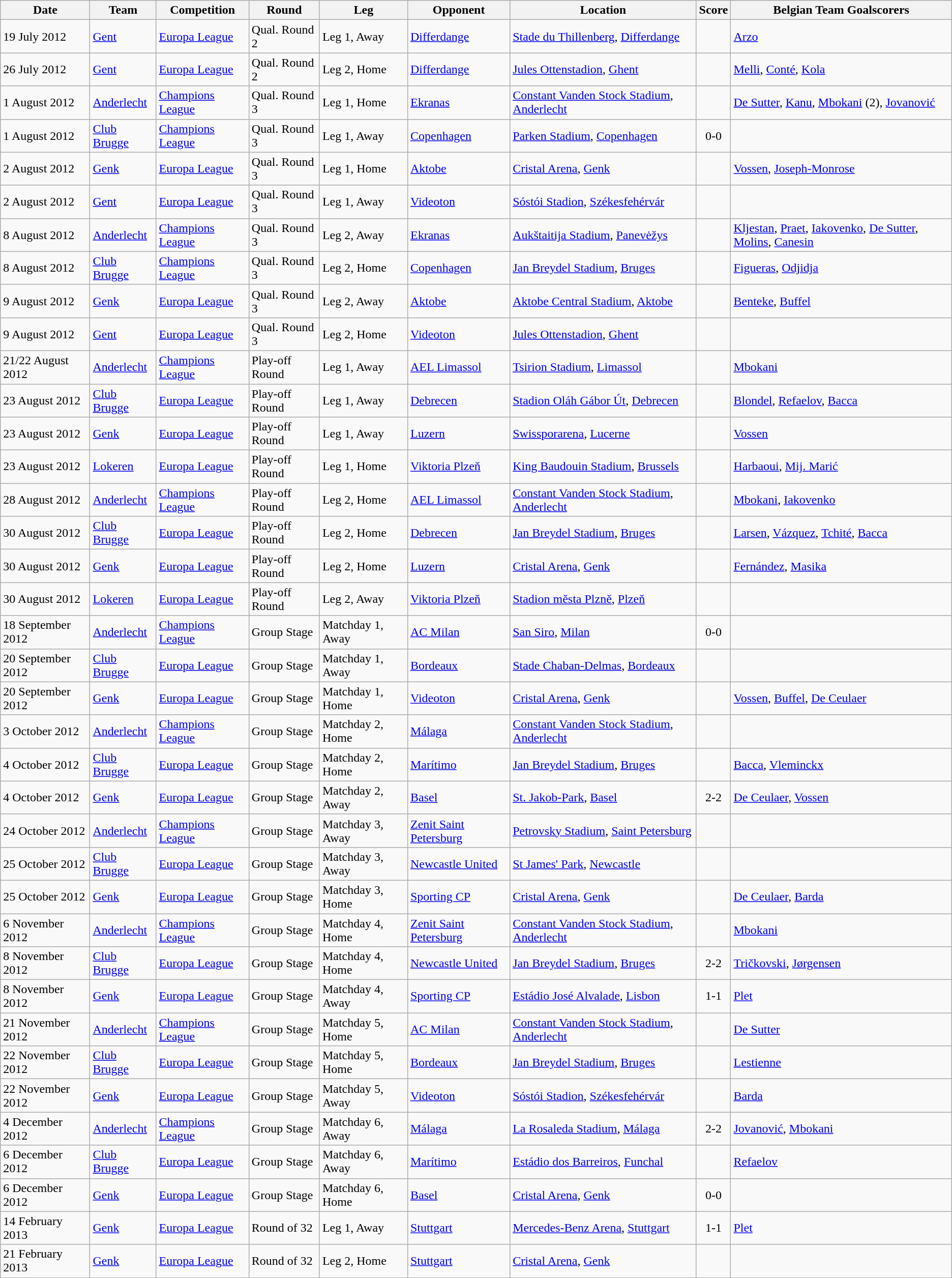<table class="wikitable">
<tr>
<th>Date</th>
<th>Team</th>
<th>Competition</th>
<th>Round</th>
<th>Leg</th>
<th>Opponent</th>
<th>Location</th>
<th>Score</th>
<th>Belgian Team Goalscorers</th>
</tr>
<tr>
<td>19 July 2012</td>
<td><a href='#'>Gent</a></td>
<td><a href='#'>Europa League</a></td>
<td>Qual. Round 2</td>
<td>Leg 1, Away</td>
<td> <a href='#'>Differdange</a></td>
<td><a href='#'>Stade du Thillenberg</a>, <a href='#'>Differdange</a></td>
<td></td>
<td><a href='#'>Arzo</a></td>
</tr>
<tr>
<td>26 July 2012</td>
<td><a href='#'>Gent</a></td>
<td><a href='#'>Europa League</a></td>
<td>Qual. Round 2</td>
<td>Leg 2, Home</td>
<td> <a href='#'>Differdange</a></td>
<td><a href='#'>Jules Ottenstadion</a>, <a href='#'>Ghent</a></td>
<td></td>
<td><a href='#'>Melli</a>, <a href='#'>Conté</a>, <a href='#'>Kola</a></td>
</tr>
<tr>
<td>1 August 2012</td>
<td><a href='#'>Anderlecht</a></td>
<td><a href='#'>Champions League</a></td>
<td>Qual. Round 3</td>
<td>Leg 1, Home</td>
<td> <a href='#'>Ekranas</a></td>
<td><a href='#'>Constant Vanden Stock Stadium</a>, <a href='#'>Anderlecht</a></td>
<td></td>
<td><a href='#'>De Sutter</a>, <a href='#'>Kanu</a>, <a href='#'>Mbokani</a> (2), <a href='#'>Jovanović</a></td>
</tr>
<tr>
<td>1 August 2012</td>
<td><a href='#'>Club Brugge</a></td>
<td><a href='#'>Champions League</a></td>
<td>Qual. Round 3</td>
<td>Leg 1, Away</td>
<td> <a href='#'>Copenhagen</a></td>
<td><a href='#'>Parken Stadium</a>, <a href='#'>Copenhagen</a></td>
<td align=center>0-0</td>
<td></td>
</tr>
<tr>
<td>2 August 2012</td>
<td><a href='#'>Genk</a></td>
<td><a href='#'>Europa League</a></td>
<td>Qual. Round 3</td>
<td>Leg 1, Home</td>
<td> <a href='#'>Aktobe</a></td>
<td><a href='#'>Cristal Arena</a>, <a href='#'>Genk</a></td>
<td></td>
<td><a href='#'>Vossen</a>, <a href='#'>Joseph-Monrose</a></td>
</tr>
<tr>
<td>2 August 2012</td>
<td><a href='#'>Gent</a></td>
<td><a href='#'>Europa League</a></td>
<td>Qual. Round 3</td>
<td>Leg 1, Away</td>
<td> <a href='#'>Videoton</a></td>
<td><a href='#'>Sóstói Stadion</a>, <a href='#'>Székesfehérvár</a></td>
<td></td>
<td></td>
</tr>
<tr>
<td>8 August 2012</td>
<td><a href='#'>Anderlecht</a></td>
<td><a href='#'>Champions League</a></td>
<td>Qual. Round 3</td>
<td>Leg 2, Away</td>
<td> <a href='#'>Ekranas</a></td>
<td><a href='#'>Aukštaitija Stadium</a>, <a href='#'>Panevėžys</a></td>
<td></td>
<td><a href='#'>Kljestan</a>, <a href='#'>Praet</a>, <a href='#'>Iakovenko</a>, <a href='#'>De Sutter</a>, <a href='#'>Molins</a>, <a href='#'>Canesin</a></td>
</tr>
<tr>
<td>8 August 2012</td>
<td><a href='#'>Club Brugge</a></td>
<td><a href='#'>Champions League</a></td>
<td>Qual. Round 3</td>
<td>Leg 2, Home</td>
<td> <a href='#'>Copenhagen</a></td>
<td><a href='#'>Jan Breydel Stadium</a>, <a href='#'>Bruges</a></td>
<td></td>
<td><a href='#'>Figueras</a>, <a href='#'>Odjidja</a></td>
</tr>
<tr>
<td>9 August 2012</td>
<td><a href='#'>Genk</a></td>
<td><a href='#'>Europa League</a></td>
<td>Qual. Round 3</td>
<td>Leg 2, Away</td>
<td> <a href='#'>Aktobe</a></td>
<td><a href='#'>Aktobe Central Stadium</a>, <a href='#'>Aktobe</a></td>
<td></td>
<td><a href='#'>Benteke</a>, <a href='#'>Buffel</a></td>
</tr>
<tr>
<td>9 August 2012</td>
<td><a href='#'>Gent</a></td>
<td><a href='#'>Europa League</a></td>
<td>Qual. Round 3</td>
<td>Leg 2, Home</td>
<td> <a href='#'>Videoton</a></td>
<td><a href='#'>Jules Ottenstadion</a>, <a href='#'>Ghent</a></td>
<td></td>
<td></td>
</tr>
<tr>
<td>21/22 August 2012</td>
<td><a href='#'>Anderlecht</a></td>
<td><a href='#'>Champions League</a></td>
<td>Play-off Round</td>
<td>Leg 1, Away</td>
<td> <a href='#'>AEL Limassol</a></td>
<td><a href='#'>Tsirion Stadium</a>, <a href='#'>Limassol</a></td>
<td></td>
<td><a href='#'>Mbokani</a></td>
</tr>
<tr>
<td>23 August 2012</td>
<td><a href='#'>Club Brugge</a></td>
<td><a href='#'>Europa League</a></td>
<td>Play-off Round</td>
<td>Leg 1, Away</td>
<td> <a href='#'>Debrecen</a></td>
<td><a href='#'>Stadion Oláh Gábor Út</a>, <a href='#'>Debrecen</a></td>
<td></td>
<td><a href='#'>Blondel</a>, <a href='#'>Refaelov</a>, <a href='#'>Bacca</a></td>
</tr>
<tr>
<td>23 August 2012</td>
<td><a href='#'>Genk</a></td>
<td><a href='#'>Europa League</a></td>
<td>Play-off Round</td>
<td>Leg 1, Away</td>
<td> <a href='#'>Luzern</a></td>
<td><a href='#'>Swissporarena</a>, <a href='#'>Lucerne</a></td>
<td></td>
<td><a href='#'>Vossen</a></td>
</tr>
<tr>
<td>23 August 2012</td>
<td><a href='#'>Lokeren</a></td>
<td><a href='#'>Europa League</a></td>
<td>Play-off Round</td>
<td>Leg 1, Home</td>
<td> <a href='#'>Viktoria Plzeň</a></td>
<td><a href='#'>King Baudouin Stadium</a>, <a href='#'>Brussels</a></td>
<td></td>
<td><a href='#'>Harbaoui</a>, <a href='#'>Mij. Marić</a></td>
</tr>
<tr>
<td>28 August 2012</td>
<td><a href='#'>Anderlecht</a></td>
<td><a href='#'>Champions League</a></td>
<td>Play-off Round</td>
<td>Leg 2, Home</td>
<td> <a href='#'>AEL Limassol</a></td>
<td><a href='#'>Constant Vanden Stock Stadium</a>, <a href='#'>Anderlecht</a></td>
<td></td>
<td><a href='#'>Mbokani</a>, <a href='#'>Iakovenko</a></td>
</tr>
<tr>
<td>30 August 2012</td>
<td><a href='#'>Club Brugge</a></td>
<td><a href='#'>Europa League</a></td>
<td>Play-off Round</td>
<td>Leg 2, Home</td>
<td> <a href='#'>Debrecen</a></td>
<td><a href='#'>Jan Breydel Stadium</a>, <a href='#'>Bruges</a></td>
<td></td>
<td><a href='#'>Larsen</a>, <a href='#'>Vázquez</a>, <a href='#'>Tchité</a>, <a href='#'>Bacca</a></td>
</tr>
<tr>
<td>30 August 2012</td>
<td><a href='#'>Genk</a></td>
<td><a href='#'>Europa League</a></td>
<td>Play-off Round</td>
<td>Leg 2, Home</td>
<td> <a href='#'>Luzern</a></td>
<td><a href='#'>Cristal Arena</a>, <a href='#'>Genk</a></td>
<td></td>
<td><a href='#'>Fernández</a>, <a href='#'>Masika</a></td>
</tr>
<tr>
<td>30 August 2012</td>
<td><a href='#'>Lokeren</a></td>
<td><a href='#'>Europa League</a></td>
<td>Play-off Round</td>
<td>Leg 2, Away</td>
<td> <a href='#'>Viktoria Plzeň</a></td>
<td><a href='#'>Stadion města Plzně</a>, <a href='#'>Plzeň</a></td>
<td></td>
<td></td>
</tr>
<tr>
<td>18 September 2012</td>
<td><a href='#'>Anderlecht</a></td>
<td><a href='#'>Champions League</a></td>
<td>Group Stage</td>
<td>Matchday 1, Away</td>
<td> <a href='#'>AC Milan</a></td>
<td><a href='#'>San Siro</a>, <a href='#'>Milan</a></td>
<td align=center>0-0</td>
<td></td>
</tr>
<tr>
<td>20 September 2012</td>
<td><a href='#'>Club Brugge</a></td>
<td><a href='#'>Europa League</a></td>
<td>Group Stage</td>
<td>Matchday 1, Away</td>
<td> <a href='#'>Bordeaux</a></td>
<td><a href='#'>Stade Chaban-Delmas</a>, <a href='#'>Bordeaux</a></td>
<td></td>
<td></td>
</tr>
<tr>
<td>20 September 2012</td>
<td><a href='#'>Genk</a></td>
<td><a href='#'>Europa League</a></td>
<td>Group Stage</td>
<td>Matchday 1, Home</td>
<td> <a href='#'>Videoton</a></td>
<td><a href='#'>Cristal Arena</a>, <a href='#'>Genk</a></td>
<td></td>
<td><a href='#'>Vossen</a>, <a href='#'>Buffel</a>, <a href='#'>De Ceulaer</a></td>
</tr>
<tr>
<td>3 October 2012</td>
<td><a href='#'>Anderlecht</a></td>
<td><a href='#'>Champions League</a></td>
<td>Group Stage</td>
<td>Matchday 2, Home</td>
<td> <a href='#'>Málaga</a></td>
<td><a href='#'>Constant Vanden Stock Stadium</a>, <a href='#'>Anderlecht</a></td>
<td></td>
<td></td>
</tr>
<tr>
<td>4 October 2012</td>
<td><a href='#'>Club Brugge</a></td>
<td><a href='#'>Europa League</a></td>
<td>Group Stage</td>
<td>Matchday 2, Home</td>
<td> <a href='#'>Marítimo</a></td>
<td><a href='#'>Jan Breydel Stadium</a>, <a href='#'>Bruges</a></td>
<td></td>
<td><a href='#'>Bacca</a>, <a href='#'>Vleminckx</a></td>
</tr>
<tr>
<td>4 October 2012</td>
<td><a href='#'>Genk</a></td>
<td><a href='#'>Europa League</a></td>
<td>Group Stage</td>
<td>Matchday 2, Away</td>
<td> <a href='#'>Basel</a></td>
<td><a href='#'>St. Jakob-Park</a>, <a href='#'>Basel</a></td>
<td align=center>2-2</td>
<td><a href='#'>De Ceulaer</a>, <a href='#'>Vossen</a></td>
</tr>
<tr>
<td>24 October 2012</td>
<td><a href='#'>Anderlecht</a></td>
<td><a href='#'>Champions League</a></td>
<td>Group Stage</td>
<td>Matchday 3, Away</td>
<td> <a href='#'>Zenit Saint Petersburg</a></td>
<td><a href='#'>Petrovsky Stadium</a>, <a href='#'>Saint Petersburg</a></td>
<td></td>
<td></td>
</tr>
<tr>
<td>25 October 2012</td>
<td><a href='#'>Club Brugge</a></td>
<td><a href='#'>Europa League</a></td>
<td>Group Stage</td>
<td>Matchday 3, Away</td>
<td> <a href='#'>Newcastle United</a></td>
<td><a href='#'>St James' Park</a>, <a href='#'>Newcastle</a></td>
<td></td>
<td></td>
</tr>
<tr>
<td>25 October 2012</td>
<td><a href='#'>Genk</a></td>
<td><a href='#'>Europa League</a></td>
<td>Group Stage</td>
<td>Matchday 3, Home</td>
<td> <a href='#'>Sporting CP</a></td>
<td><a href='#'>Cristal Arena</a>, <a href='#'>Genk</a></td>
<td></td>
<td><a href='#'>De Ceulaer</a>, <a href='#'>Barda</a></td>
</tr>
<tr>
<td>6 November 2012</td>
<td><a href='#'>Anderlecht</a></td>
<td><a href='#'>Champions League</a></td>
<td>Group Stage</td>
<td>Matchday 4, Home</td>
<td> <a href='#'>Zenit Saint Petersburg</a></td>
<td><a href='#'>Constant Vanden Stock Stadium</a>, <a href='#'>Anderlecht</a></td>
<td></td>
<td><a href='#'>Mbokani</a></td>
</tr>
<tr>
<td>8 November 2012</td>
<td><a href='#'>Club Brugge</a></td>
<td><a href='#'>Europa League</a></td>
<td>Group Stage</td>
<td>Matchday 4, Home</td>
<td> <a href='#'>Newcastle United</a></td>
<td><a href='#'>Jan Breydel Stadium</a>, <a href='#'>Bruges</a></td>
<td align=center>2-2</td>
<td><a href='#'>Tričkovski</a>, <a href='#'>Jørgensen</a></td>
</tr>
<tr>
<td>8 November 2012</td>
<td><a href='#'>Genk</a></td>
<td><a href='#'>Europa League</a></td>
<td>Group Stage</td>
<td>Matchday 4, Away</td>
<td> <a href='#'>Sporting CP</a></td>
<td><a href='#'>Estádio José Alvalade</a>, <a href='#'>Lisbon</a></td>
<td align=center>1-1</td>
<td><a href='#'>Plet</a></td>
</tr>
<tr>
<td>21 November 2012</td>
<td><a href='#'>Anderlecht</a></td>
<td><a href='#'>Champions League</a></td>
<td>Group Stage</td>
<td>Matchday 5, Home</td>
<td> <a href='#'>AC Milan</a></td>
<td><a href='#'>Constant Vanden Stock Stadium</a>, <a href='#'>Anderlecht</a></td>
<td></td>
<td><a href='#'>De Sutter</a></td>
</tr>
<tr>
<td>22 November 2012</td>
<td><a href='#'>Club Brugge</a></td>
<td><a href='#'>Europa League</a></td>
<td>Group Stage</td>
<td>Matchday 5, Home</td>
<td> <a href='#'>Bordeaux</a></td>
<td><a href='#'>Jan Breydel Stadium</a>, <a href='#'>Bruges</a></td>
<td></td>
<td><a href='#'>Lestienne</a></td>
</tr>
<tr>
<td>22 November 2012</td>
<td><a href='#'>Genk</a></td>
<td><a href='#'>Europa League</a></td>
<td>Group Stage</td>
<td>Matchday 5, Away</td>
<td> <a href='#'>Videoton</a></td>
<td><a href='#'>Sóstói Stadion</a>, <a href='#'>Székesfehérvár</a></td>
<td></td>
<td><a href='#'>Barda</a></td>
</tr>
<tr>
<td>4 December 2012</td>
<td><a href='#'>Anderlecht</a></td>
<td><a href='#'>Champions League</a></td>
<td>Group Stage</td>
<td>Matchday 6, Away</td>
<td> <a href='#'>Málaga</a></td>
<td><a href='#'>La Rosaleda Stadium</a>, <a href='#'>Málaga</a></td>
<td align=center>2-2</td>
<td><a href='#'>Jovanović</a>, <a href='#'>Mbokani</a></td>
</tr>
<tr>
<td>6 December 2012</td>
<td><a href='#'>Club Brugge</a></td>
<td><a href='#'>Europa League</a></td>
<td>Group Stage</td>
<td>Matchday 6, Away</td>
<td> <a href='#'>Marítimo</a></td>
<td><a href='#'>Estádio dos Barreiros</a>, <a href='#'>Funchal</a></td>
<td></td>
<td><a href='#'>Refaelov</a></td>
</tr>
<tr>
<td>6 December 2012</td>
<td><a href='#'>Genk</a></td>
<td><a href='#'>Europa League</a></td>
<td>Group Stage</td>
<td>Matchday 6, Home</td>
<td> <a href='#'>Basel</a></td>
<td><a href='#'>Cristal Arena</a>, <a href='#'>Genk</a></td>
<td align=center>0-0</td>
<td></td>
</tr>
<tr>
<td>14 February 2013</td>
<td><a href='#'>Genk</a></td>
<td><a href='#'>Europa League</a></td>
<td>Round of 32</td>
<td>Leg 1, Away</td>
<td> <a href='#'>Stuttgart</a></td>
<td><a href='#'>Mercedes-Benz Arena</a>, <a href='#'>Stuttgart</a></td>
<td align=center>1-1</td>
<td><a href='#'>Plet</a></td>
</tr>
<tr>
<td>21 February 2013</td>
<td><a href='#'>Genk</a></td>
<td><a href='#'>Europa League</a></td>
<td>Round of 32</td>
<td>Leg 2, Home</td>
<td> <a href='#'>Stuttgart</a></td>
<td><a href='#'>Cristal Arena</a>, <a href='#'>Genk</a></td>
<td></td>
<td></td>
</tr>
</table>
